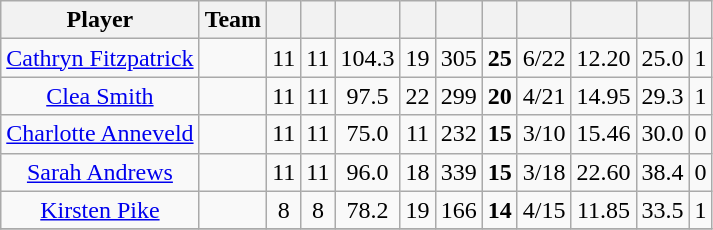<table class="wikitable sortable" style="text-align:center">
<tr>
<th class="unsortable">Player</th>
<th>Team</th>
<th></th>
<th></th>
<th></th>
<th></th>
<th></th>
<th></th>
<th></th>
<th></th>
<th></th>
<th></th>
</tr>
<tr>
<td><a href='#'>Cathryn Fitzpatrick</a></td>
<td style="text-align:left;"></td>
<td>11</td>
<td>11</td>
<td>104.3</td>
<td>19</td>
<td>305</td>
<td><strong>25</strong></td>
<td>6/22</td>
<td>12.20</td>
<td>25.0</td>
<td>1</td>
</tr>
<tr>
<td><a href='#'>Clea Smith</a></td>
<td style="text-align:left;"></td>
<td>11</td>
<td>11</td>
<td>97.5</td>
<td>22</td>
<td>299</td>
<td><strong>20</strong></td>
<td>4/21</td>
<td>14.95</td>
<td>29.3</td>
<td>1</td>
</tr>
<tr>
<td><a href='#'>Charlotte Anneveld</a></td>
<td style="text-align:left;"></td>
<td>11</td>
<td>11</td>
<td>75.0</td>
<td>11</td>
<td>232</td>
<td><strong>15</strong></td>
<td>3/10</td>
<td>15.46</td>
<td>30.0</td>
<td>0</td>
</tr>
<tr>
<td><a href='#'>Sarah Andrews</a></td>
<td style="text-align:left;"></td>
<td>11</td>
<td>11</td>
<td>96.0</td>
<td>18</td>
<td>339</td>
<td><strong>15</strong></td>
<td>3/18</td>
<td>22.60</td>
<td>38.4</td>
<td>0</td>
</tr>
<tr>
<td><a href='#'>Kirsten Pike</a></td>
<td style="text-align:left;"></td>
<td>8</td>
<td>8</td>
<td>78.2</td>
<td>19</td>
<td>166</td>
<td><strong>14</strong></td>
<td>4/15</td>
<td>11.85</td>
<td>33.5</td>
<td>1</td>
</tr>
<tr>
</tr>
</table>
